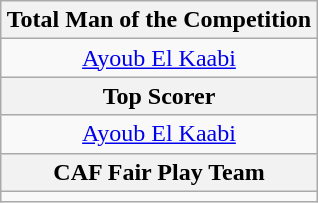<table class="wikitable" style="margin:auto;text-align:center">
<tr>
<th>Total Man of the Competition</th>
</tr>
<tr>
<td> <a href='#'>Ayoub El Kaabi</a></td>
</tr>
<tr>
<th colspan="3">Top Scorer</th>
</tr>
<tr>
<td colspan="3"> <a href='#'>Ayoub El Kaabi</a> </td>
</tr>
<tr>
<th colspan="3">CAF Fair Play Team</th>
</tr>
<tr>
<td colspan="3"></td>
</tr>
</table>
